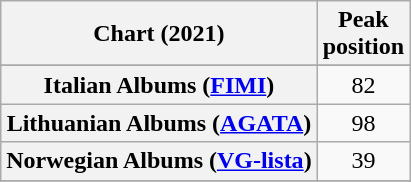<table class="wikitable sortable plainrowheaders" style="text-align:center">
<tr>
<th scope="col">Chart (2021)</th>
<th scope="col">Peak<br>position</th>
</tr>
<tr>
</tr>
<tr>
</tr>
<tr>
</tr>
<tr>
</tr>
<tr>
</tr>
<tr>
</tr>
<tr>
<th scope="row">Italian Albums (<a href='#'>FIMI</a>)</th>
<td>82</td>
</tr>
<tr>
<th scope="row">Lithuanian Albums (<a href='#'>AGATA</a>)</th>
<td>98</td>
</tr>
<tr>
<th scope="row">Norwegian Albums (<a href='#'>VG-lista</a>)</th>
<td>39</td>
</tr>
<tr>
</tr>
<tr>
</tr>
<tr>
</tr>
</table>
